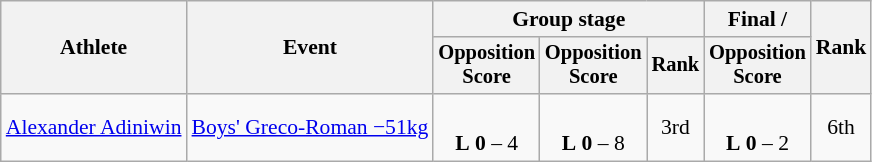<table class="wikitable" style="font-size:90%">
<tr>
<th rowspan=2>Athlete</th>
<th rowspan=2>Event</th>
<th colspan=3>Group stage</th>
<th>Final / </th>
<th rowspan=2>Rank</th>
</tr>
<tr style="font-size:95%">
<th>Opposition<br>Score</th>
<th>Opposition<br>Score</th>
<th>Rank</th>
<th>Opposition<br>Score</th>
</tr>
<tr align=center>
<td align=left><a href='#'>Alexander Adiniwin</a></td>
<td align=left><a href='#'>Boys' Greco-Roman −51kg</a></td>
<td><br><strong>L</strong> <strong>0</strong> – 4 <sup></sup></td>
<td><br><strong>L</strong> <strong>0</strong> – 8 <sup></sup></td>
<td>3rd </td>
<td><br><strong>L</strong> <strong>0</strong> – 2 <sup></sup></td>
<td>6th</td>
</tr>
</table>
